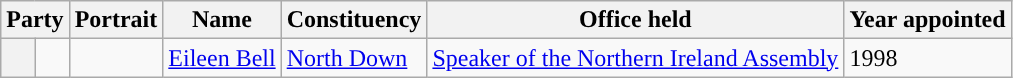<table class="wikitable sortable">
<tr>
<th colspan=2>Party</th>
<th>Portrait</th>
<th>Name</th>
<th>Constituency</th>
<th>Office held</th>
<th>Year appointed</th>
</tr>
<tr>
<th style="background-color: "></th>
<td></td>
<td></td>
<td><a href='#'>Eileen Bell</a></td>
<td><a href='#'>North Down</a></td>
<td><a href='#'>Speaker of the Northern Ireland Assembly</a></td>
<td>1998</td>
</tr>
</table>
